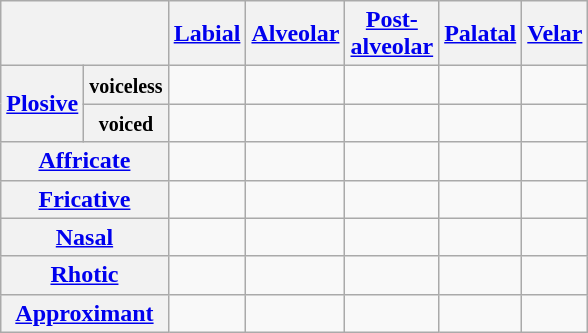<table class="wikitable" style="text-align:center">
<tr>
<th colspan="2"></th>
<th><a href='#'>Labial</a></th>
<th><a href='#'>Alveolar</a></th>
<th><a href='#'>Post-<br>alveolar</a></th>
<th><a href='#'>Palatal</a></th>
<th><a href='#'>Velar</a></th>
</tr>
<tr>
<th rowspan="2"><a href='#'>Plosive</a></th>
<th><small>voiceless</small></th>
<td></td>
<td></td>
<td></td>
<td></td>
<td></td>
</tr>
<tr>
<th><small>voiced</small></th>
<td></td>
<td></td>
<td></td>
<td></td>
<td></td>
</tr>
<tr>
<th colspan="2"><a href='#'>Affricate</a></th>
<td></td>
<td></td>
<td></td>
<td></td>
<td></td>
</tr>
<tr>
<th colspan="2"><a href='#'>Fricative</a></th>
<td></td>
<td></td>
<td></td>
<td></td>
<td></td>
</tr>
<tr>
<th colspan="2"><a href='#'>Nasal</a></th>
<td></td>
<td></td>
<td></td>
<td></td>
<td></td>
</tr>
<tr>
<th colspan="2"><a href='#'>Rhotic</a></th>
<td></td>
<td></td>
<td></td>
<td></td>
<td></td>
</tr>
<tr>
<th colspan="2"><a href='#'>Approximant</a></th>
<td></td>
<td></td>
<td></td>
<td></td>
<td></td>
</tr>
</table>
